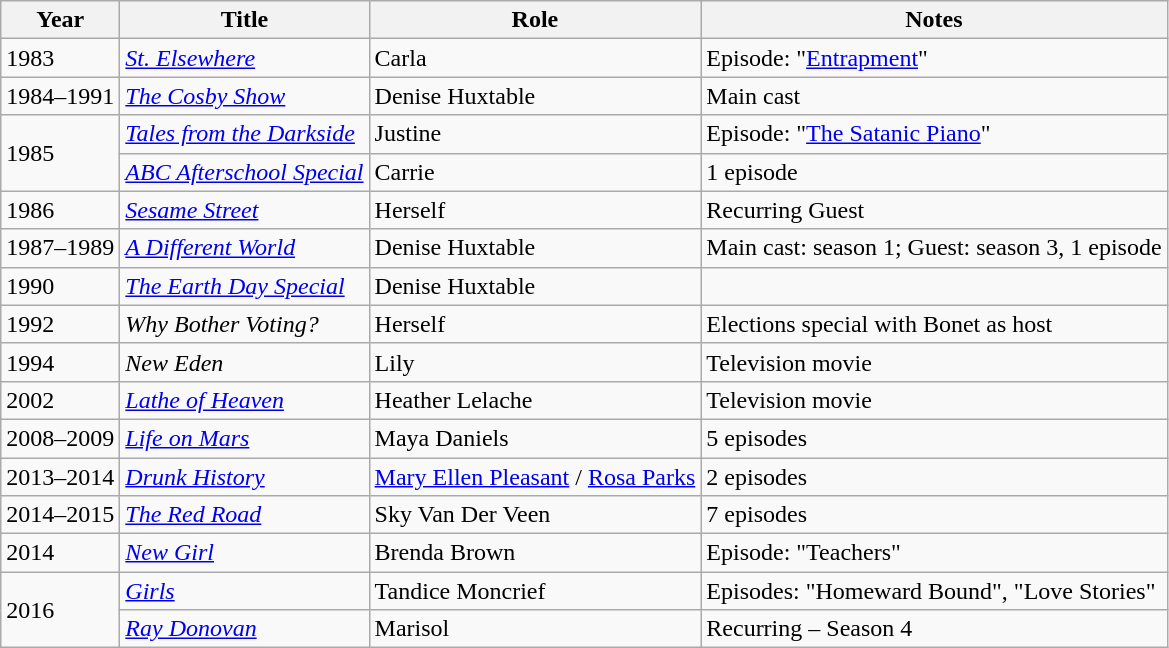<table class="wikitable sortable">
<tr>
<th scope="col">Year</th>
<th scope="col">Title</th>
<th scope="col">Role</th>
<th scope="col" class="unsortable">Notes</th>
</tr>
<tr>
<td>1983</td>
<td><em><a href='#'>St. Elsewhere</a></em></td>
<td>Carla</td>
<td>Episode: "<a href='#'>Entrapment</a>"</td>
</tr>
<tr>
<td>1984–1991</td>
<td><em><a href='#'>The Cosby Show</a></em></td>
<td>Denise Huxtable</td>
<td>Main cast</td>
</tr>
<tr>
<td rowspan=2>1985</td>
<td><em><a href='#'>Tales from the Darkside</a></em></td>
<td>Justine</td>
<td>Episode: "<a href='#'>The Satanic Piano</a>"</td>
</tr>
<tr>
<td><em><a href='#'>ABC Afterschool Special</a></em></td>
<td>Carrie</td>
<td>1 episode</td>
</tr>
<tr>
<td>1986</td>
<td><em><a href='#'>Sesame Street</a></em></td>
<td>Herself</td>
<td>Recurring Guest</td>
</tr>
<tr>
<td>1987–1989</td>
<td><em><a href='#'>A Different World</a></em></td>
<td>Denise Huxtable</td>
<td>Main cast: season 1; Guest: season 3, 1 episode</td>
</tr>
<tr>
<td>1990</td>
<td><em><a href='#'>The Earth Day Special</a></em></td>
<td>Denise Huxtable</td>
<td></td>
</tr>
<tr>
<td>1992</td>
<td><em>Why Bother Voting?</em></td>
<td>Herself</td>
<td>Elections special with Bonet as host</td>
</tr>
<tr>
<td>1994</td>
<td><em>New Eden</em></td>
<td>Lily</td>
<td>Television movie</td>
</tr>
<tr>
<td>2002</td>
<td><em><a href='#'>Lathe of Heaven</a></em></td>
<td>Heather Lelache</td>
<td>Television movie</td>
</tr>
<tr>
<td>2008–2009</td>
<td><em><a href='#'>Life on Mars</a></em></td>
<td>Maya Daniels</td>
<td>5 episodes</td>
</tr>
<tr>
<td>2013–2014</td>
<td><em><a href='#'>Drunk History</a></em></td>
<td><a href='#'>Mary Ellen Pleasant</a> / <a href='#'>Rosa Parks</a></td>
<td>2 episodes</td>
</tr>
<tr>
<td>2014–2015</td>
<td><em><a href='#'>The Red Road</a></em></td>
<td>Sky Van Der Veen</td>
<td>7 episodes</td>
</tr>
<tr>
<td>2014</td>
<td><em><a href='#'>New Girl</a></em></td>
<td>Brenda Brown</td>
<td>Episode: "Teachers"</td>
</tr>
<tr>
<td rowspan="2">2016</td>
<td><em><a href='#'>Girls</a></em></td>
<td>Tandice Moncrief</td>
<td>Episodes: "Homeward Bound", "Love Stories"</td>
</tr>
<tr>
<td><em><a href='#'>Ray Donovan</a></em></td>
<td>Marisol</td>
<td>Recurring – Season 4</td>
</tr>
</table>
